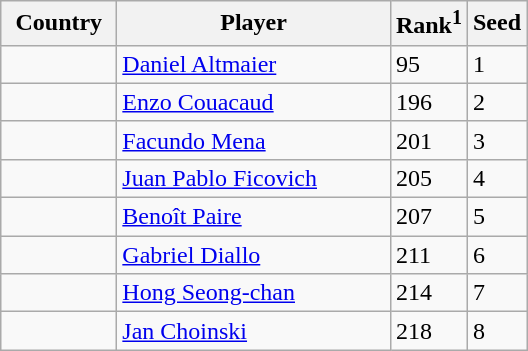<table class="sortable wikitable">
<tr>
<th width="70">Country</th>
<th width="175">Player</th>
<th>Rank<sup>1</sup></th>
<th>Seed</th>
</tr>
<tr>
<td></td>
<td><a href='#'>Daniel Altmaier</a></td>
<td>95</td>
<td>1</td>
</tr>
<tr>
<td></td>
<td><a href='#'>Enzo Couacaud</a></td>
<td>196</td>
<td>2</td>
</tr>
<tr>
<td></td>
<td><a href='#'>Facundo Mena</a></td>
<td>201</td>
<td>3</td>
</tr>
<tr>
<td></td>
<td><a href='#'>Juan Pablo Ficovich</a></td>
<td>205</td>
<td>4</td>
</tr>
<tr>
<td></td>
<td><a href='#'>Benoît Paire</a></td>
<td>207</td>
<td>5</td>
</tr>
<tr>
<td></td>
<td><a href='#'>Gabriel Diallo</a></td>
<td>211</td>
<td>6</td>
</tr>
<tr>
<td></td>
<td><a href='#'>Hong Seong-chan</a></td>
<td>214</td>
<td>7</td>
</tr>
<tr>
<td></td>
<td><a href='#'>Jan Choinski</a></td>
<td>218</td>
<td>8</td>
</tr>
</table>
